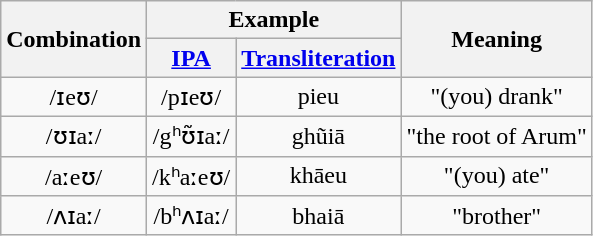<table class="wikitable mw-datatable">
<tr>
<th rowspan="2" style="text-align: center;">Combination</th>
<th colspan="2" style="text-align: center;">Example</th>
<th rowspan="2" style="text-align: center;">Meaning</th>
</tr>
<tr>
<th><a href='#'>IPA</a></th>
<th><a href='#'>Transliteration</a></th>
</tr>
<tr style="text-align: center;">
<td>/ɪeʊ/</td>
<td>/pɪeʊ/</td>
<td>pieu</td>
<td>"(you) drank"</td>
</tr>
<tr style="text-align: center;">
<td>/ʊɪaː/</td>
<td>/gʰʊ̃ɪaː/</td>
<td>ghũiā</td>
<td>"the root of Arum"</td>
</tr>
<tr style="text-align: center;">
<td>/aːeʊ/</td>
<td>/kʰaːeʊ/</td>
<td>khāeu</td>
<td>"(you) ate"</td>
</tr>
<tr style="text-align: center;">
<td>/ʌɪaː/</td>
<td>/bʰʌɪaː/</td>
<td>bhaiā</td>
<td>"brother"</td>
</tr>
</table>
